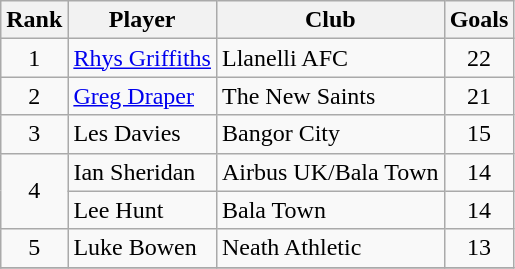<table class="wikitable" style="text-align:center">
<tr>
<th>Rank</th>
<th>Player</th>
<th>Club</th>
<th>Goals</th>
</tr>
<tr>
<td>1</td>
<td align="left"> <a href='#'>Rhys Griffiths</a></td>
<td align="left">Llanelli AFC</td>
<td>22</td>
</tr>
<tr>
<td>2</td>
<td align="left"> <a href='#'>Greg Draper</a></td>
<td align="left">The New Saints</td>
<td>21</td>
</tr>
<tr>
<td>3</td>
<td align="left"> Les Davies</td>
<td align="left">Bangor City</td>
<td>15</td>
</tr>
<tr>
<td rowspan="2">4</td>
<td align="left"> Ian Sheridan</td>
<td align="left">Airbus UK/Bala Town</td>
<td>14</td>
</tr>
<tr>
<td align="left"> Lee Hunt</td>
<td align="left">Bala Town</td>
<td>14</td>
</tr>
<tr>
<td>5</td>
<td align="left"> Luke Bowen</td>
<td align="left">Neath Athletic</td>
<td>13</td>
</tr>
<tr>
</tr>
</table>
